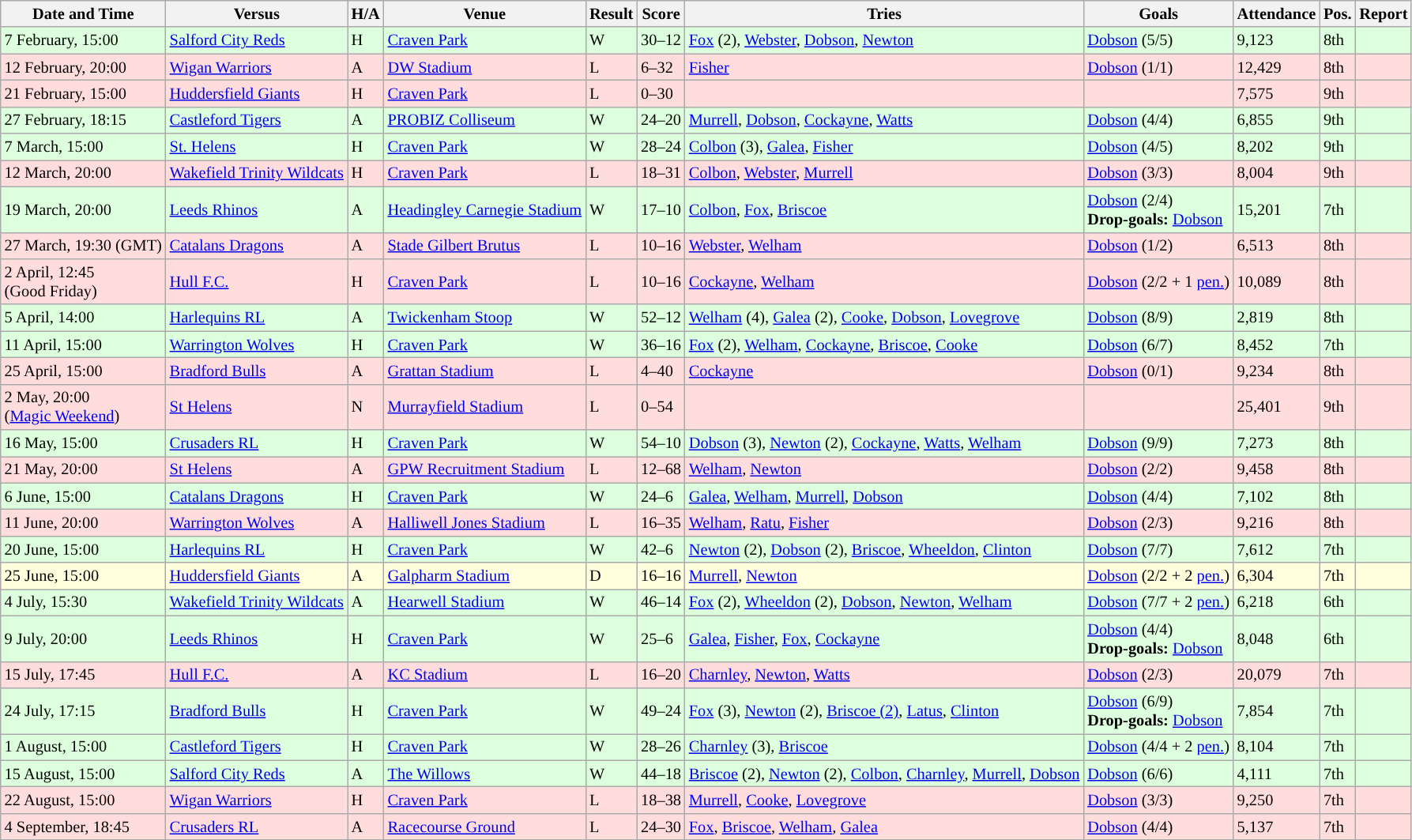<table class="wikitable" style="font-size:85%;">
<tr>
<th>Date and Time</th>
<th>Versus</th>
<th>H/A</th>
<th>Venue</th>
<th>Result</th>
<th>Score</th>
<th>Tries</th>
<th>Goals</th>
<th>Attendance</th>
<th>Pos.</th>
<th>Report</th>
</tr>
<tr style="background:#ddffdd">
<td>7 February, 15:00</td>
<td> <a href='#'>Salford City Reds</a></td>
<td>H</td>
<td><a href='#'>Craven Park</a></td>
<td>W</td>
<td>30–12</td>
<td><a href='#'>Fox</a> (2), <a href='#'>Webster</a>, <a href='#'>Dobson</a>, <a href='#'>Newton</a></td>
<td><a href='#'>Dobson</a> (5/5)</td>
<td>9,123</td>
<td>8th</td>
<td></td>
</tr>
<tr style="background:#ffdddd">
<td>12 February, 20:00</td>
<td> <a href='#'>Wigan Warriors</a></td>
<td>A</td>
<td><a href='#'>DW Stadium</a></td>
<td>L</td>
<td>6–32</td>
<td><a href='#'>Fisher</a></td>
<td><a href='#'>Dobson</a> (1/1)</td>
<td>12,429</td>
<td>8th</td>
<td></td>
</tr>
<tr style="background:#ffdddd">
<td>21 February, 15:00</td>
<td> <a href='#'>Huddersfield Giants</a></td>
<td>H</td>
<td><a href='#'>Craven Park</a></td>
<td>L</td>
<td>0–30</td>
<td></td>
<td></td>
<td>7,575</td>
<td>9th</td>
<td></td>
</tr>
<tr style="background:#ddffdd">
<td>27 February, 18:15</td>
<td> <a href='#'>Castleford Tigers</a></td>
<td>A</td>
<td><a href='#'>PROBIZ Colliseum</a></td>
<td>W</td>
<td>24–20</td>
<td><a href='#'>Murrell</a>, <a href='#'>Dobson</a>, <a href='#'>Cockayne</a>, <a href='#'>Watts</a></td>
<td><a href='#'>Dobson</a> (4/4)</td>
<td>6,855</td>
<td>9th</td>
<td></td>
</tr>
<tr style="background:#ddffdd">
<td>7 March, 15:00</td>
<td> <a href='#'>St. Helens</a></td>
<td>H</td>
<td><a href='#'>Craven Park</a></td>
<td>W</td>
<td>28–24</td>
<td><a href='#'>Colbon</a> (3), <a href='#'>Galea</a>, <a href='#'>Fisher</a></td>
<td><a href='#'>Dobson</a> (4/5)</td>
<td>8,202</td>
<td>9th</td>
<td></td>
</tr>
<tr style="background:#ffdddd">
<td>12 March, 20:00</td>
<td> <a href='#'>Wakefield Trinity Wildcats</a></td>
<td>H</td>
<td><a href='#'>Craven Park</a></td>
<td>L</td>
<td>18–31</td>
<td><a href='#'>Colbon</a>, <a href='#'>Webster</a>, <a href='#'>Murrell</a></td>
<td><a href='#'>Dobson</a> (3/3)</td>
<td>8,004</td>
<td>9th</td>
<td></td>
</tr>
<tr style="background:#ddffdd">
<td>19 March, 20:00</td>
<td> <a href='#'>Leeds Rhinos</a></td>
<td>A</td>
<td><a href='#'>Headingley Carnegie Stadium</a></td>
<td>W</td>
<td>17–10</td>
<td><a href='#'>Colbon</a>, <a href='#'>Fox</a>, <a href='#'>Briscoe</a></td>
<td><a href='#'>Dobson</a> (2/4)<br><strong>Drop-goals:</strong> <a href='#'>Dobson</a></td>
<td>15,201</td>
<td>7th</td>
<td></td>
</tr>
<tr style="background:#ffdddd">
<td>27 March, 19:30 (GMT)</td>
<td> <a href='#'>Catalans Dragons</a></td>
<td>A</td>
<td><a href='#'>Stade Gilbert Brutus</a></td>
<td>L</td>
<td>10–16</td>
<td><a href='#'>Webster</a>, <a href='#'>Welham</a></td>
<td><a href='#'>Dobson</a> (1/2)</td>
<td>6,513</td>
<td>8th</td>
<td></td>
</tr>
<tr style="background:#ffdddd">
<td>2 April, 12:45<br>(Good Friday)</td>
<td> <a href='#'>Hull F.C.</a></td>
<td>H</td>
<td><a href='#'>Craven Park</a></td>
<td>L</td>
<td>10–16</td>
<td><a href='#'>Cockayne</a>, <a href='#'>Welham</a></td>
<td><a href='#'>Dobson</a> (2/2 + 1 <a href='#'>pen.</a>)</td>
<td>10,089</td>
<td>8th</td>
<td></td>
</tr>
<tr style="background:#ddffdd">
<td>5 April, 14:00</td>
<td> <a href='#'>Harlequins RL</a></td>
<td>A</td>
<td><a href='#'>Twickenham Stoop</a></td>
<td>W</td>
<td>52–12</td>
<td><a href='#'>Welham</a> (4), <a href='#'>Galea</a> (2), <a href='#'>Cooke</a>, <a href='#'>Dobson</a>, <a href='#'>Lovegrove</a></td>
<td><a href='#'>Dobson</a> (8/9)</td>
<td>2,819</td>
<td>8th</td>
<td></td>
</tr>
<tr style="background:#ddffdd">
<td>11 April, 15:00</td>
<td> <a href='#'>Warrington Wolves</a></td>
<td>H</td>
<td><a href='#'>Craven Park</a></td>
<td>W</td>
<td>36–16</td>
<td><a href='#'>Fox</a> (2), <a href='#'>Welham</a>, <a href='#'>Cockayne</a>, <a href='#'>Briscoe</a>, <a href='#'>Cooke</a></td>
<td><a href='#'>Dobson</a> (6/7)</td>
<td>8,452</td>
<td>7th</td>
<td></td>
</tr>
<tr style="background:#ffdddd">
<td>25 April, 15:00</td>
<td> <a href='#'>Bradford Bulls</a></td>
<td>A</td>
<td><a href='#'>Grattan Stadium</a></td>
<td>L</td>
<td>4–40</td>
<td><a href='#'>Cockayne</a></td>
<td><a href='#'>Dobson</a> (0/1)</td>
<td>9,234</td>
<td>8th</td>
<td></td>
</tr>
<tr style="background:#ffdddd">
<td>2 May, 20:00<br>(<a href='#'>Magic Weekend</a>)</td>
<td> <a href='#'>St Helens</a></td>
<td>N</td>
<td><a href='#'>Murrayfield Stadium</a></td>
<td>L</td>
<td>0–54</td>
<td></td>
<td></td>
<td>25,401</td>
<td>9th</td>
<td></td>
</tr>
<tr style="background:#ddffdd">
<td>16 May, 15:00</td>
<td> <a href='#'>Crusaders RL</a></td>
<td>H</td>
<td><a href='#'>Craven Park</a></td>
<td>W</td>
<td>54–10</td>
<td><a href='#'>Dobson</a> (3), <a href='#'>Newton</a> (2), <a href='#'>Cockayne</a>, <a href='#'>Watts</a>, <a href='#'>Welham</a></td>
<td><a href='#'>Dobson</a> (9/9)</td>
<td>7,273</td>
<td>8th</td>
<td></td>
</tr>
<tr style="background:#ffdddd">
<td>21 May, 20:00</td>
<td> <a href='#'>St Helens</a></td>
<td>A</td>
<td><a href='#'>GPW Recruitment Stadium</a></td>
<td>L</td>
<td>12–68</td>
<td><a href='#'>Welham</a>, <a href='#'>Newton</a></td>
<td><a href='#'>Dobson</a> (2/2)</td>
<td>9,458</td>
<td>8th</td>
<td></td>
</tr>
<tr style="background:#ddffdd">
<td>6 June, 15:00</td>
<td> <a href='#'>Catalans Dragons</a></td>
<td>H</td>
<td><a href='#'>Craven Park</a></td>
<td>W</td>
<td>24–6</td>
<td><a href='#'>Galea</a>, <a href='#'>Welham</a>, <a href='#'>Murrell</a>, <a href='#'>Dobson</a></td>
<td><a href='#'>Dobson</a> (4/4)</td>
<td>7,102</td>
<td>8th</td>
<td></td>
</tr>
<tr style="background:#ffdddd">
<td>11 June, 20:00</td>
<td> <a href='#'>Warrington Wolves</a></td>
<td>A</td>
<td><a href='#'>Halliwell Jones Stadium</a></td>
<td>L</td>
<td>16–35</td>
<td><a href='#'>Welham</a>, <a href='#'>Ratu</a>, <a href='#'>Fisher</a></td>
<td><a href='#'>Dobson</a> (2/3)</td>
<td>9,216</td>
<td>8th</td>
<td></td>
</tr>
<tr style="background:#ddffdd">
<td>20 June, 15:00</td>
<td> <a href='#'>Harlequins RL</a></td>
<td>H</td>
<td><a href='#'>Craven Park</a></td>
<td>W</td>
<td>42–6</td>
<td><a href='#'>Newton</a> (2), <a href='#'>Dobson</a> (2), <a href='#'>Briscoe</a>, <a href='#'>Wheeldon</a>, <a href='#'>Clinton</a></td>
<td><a href='#'>Dobson</a> (7/7)</td>
<td>7,612</td>
<td>7th</td>
<td></td>
</tr>
<tr style="background:#ffffdd">
<td>25 June, 15:00</td>
<td> <a href='#'>Huddersfield Giants</a></td>
<td>A</td>
<td><a href='#'>Galpharm Stadium</a></td>
<td>D</td>
<td>16–16</td>
<td><a href='#'>Murrell</a>, <a href='#'>Newton</a></td>
<td><a href='#'>Dobson</a> (2/2 + 2 <a href='#'>pen.</a>)</td>
<td>6,304</td>
<td>7th</td>
<td></td>
</tr>
<tr style="background:#ddffdd">
<td>4 July, 15:30</td>
<td> <a href='#'>Wakefield Trinity Wildcats</a></td>
<td>A</td>
<td><a href='#'>Hearwell Stadium</a></td>
<td>W</td>
<td>46–14</td>
<td><a href='#'>Fox</a> (2), <a href='#'>Wheeldon</a> (2), <a href='#'>Dobson</a>, <a href='#'>Newton</a>, <a href='#'>Welham</a></td>
<td><a href='#'>Dobson</a> (7/7 + 2 <a href='#'>pen.</a>)</td>
<td>6,218</td>
<td>6th</td>
<td></td>
</tr>
<tr style="background:#ddffdd">
<td>9 July, 20:00</td>
<td> <a href='#'>Leeds Rhinos</a></td>
<td>H</td>
<td><a href='#'>Craven Park</a></td>
<td>W</td>
<td>25–6</td>
<td><a href='#'>Galea</a>, <a href='#'>Fisher</a>, <a href='#'>Fox</a>, <a href='#'>Cockayne</a></td>
<td><a href='#'>Dobson</a> (4/4)<br><strong>Drop-goals:</strong> <a href='#'>Dobson</a></td>
<td>8,048</td>
<td>6th</td>
<td></td>
</tr>
<tr style="background:#ffdddd">
<td>15 July, 17:45</td>
<td> <a href='#'>Hull F.C.</a></td>
<td>A</td>
<td><a href='#'>KC Stadium</a></td>
<td>L</td>
<td>16–20</td>
<td><a href='#'>Charnley</a>, <a href='#'>Newton</a>, <a href='#'>Watts</a></td>
<td><a href='#'>Dobson</a> (2/3)</td>
<td>20,079</td>
<td>7th</td>
<td></td>
</tr>
<tr style="background:#ddffdd">
<td>24 July, 17:15</td>
<td> <a href='#'>Bradford Bulls</a></td>
<td>H</td>
<td><a href='#'>Craven Park</a></td>
<td>W</td>
<td>49–24</td>
<td><a href='#'>Fox</a> (3), <a href='#'>Newton</a> (2), <a href='#'>Briscoe (2)</a>, <a href='#'>Latus</a>, <a href='#'>Clinton</a></td>
<td><a href='#'>Dobson</a> (6/9)<br><strong>Drop-goals:</strong> <a href='#'>Dobson</a></td>
<td>7,854</td>
<td>7th</td>
<td></td>
</tr>
<tr style="background:#ddffdd">
<td>1 August, 15:00</td>
<td> <a href='#'>Castleford Tigers</a></td>
<td>H</td>
<td><a href='#'>Craven Park</a></td>
<td>W</td>
<td>28–26</td>
<td><a href='#'>Charnley</a> (3), <a href='#'>Briscoe</a></td>
<td><a href='#'>Dobson</a> (4/4 + 2 <a href='#'>pen.</a>)</td>
<td>8,104</td>
<td>7th</td>
<td></td>
</tr>
<tr style="background:#ddffdd">
<td>15 August, 15:00</td>
<td> <a href='#'>Salford City Reds</a></td>
<td>A</td>
<td><a href='#'>The Willows</a></td>
<td>W</td>
<td>44–18</td>
<td><a href='#'>Briscoe</a> (2), <a href='#'>Newton</a> (2), <a href='#'>Colbon</a>, <a href='#'>Charnley</a>, <a href='#'>Murrell</a>, <a href='#'>Dobson</a></td>
<td><a href='#'>Dobson</a> (6/6)</td>
<td>4,111</td>
<td>7th</td>
<td></td>
</tr>
<tr style="background:#ffdddd">
<td>22 August, 15:00</td>
<td> <a href='#'>Wigan Warriors</a></td>
<td>H</td>
<td><a href='#'>Craven Park</a></td>
<td>L</td>
<td>18–38</td>
<td><a href='#'>Murrell</a>, <a href='#'>Cooke</a>, <a href='#'>Lovegrove</a></td>
<td><a href='#'>Dobson</a> (3/3)</td>
<td>9,250</td>
<td>7th</td>
<td></td>
</tr>
<tr style="background:#ffdddd">
<td>4 September, 18:45</td>
<td> <a href='#'>Crusaders RL</a></td>
<td>A</td>
<td><a href='#'>Racecourse Ground</a></td>
<td>L</td>
<td>24–30</td>
<td><a href='#'>Fox</a>, <a href='#'>Briscoe</a>, <a href='#'>Welham</a>, <a href='#'>Galea</a></td>
<td><a href='#'>Dobson</a> (4/4)</td>
<td>5,137</td>
<td>7th</td>
<td></td>
</tr>
</table>
